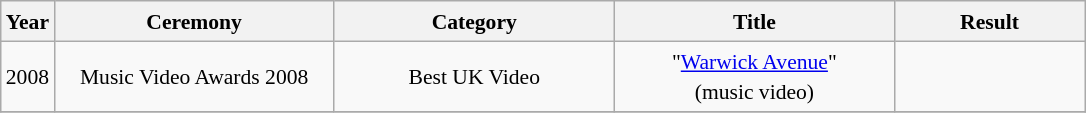<table class="wikitable" style="text-align:center; font-size:90%; line-height:20px;">
<tr>
<th>Year</th>
<th width="180px">Ceremony</th>
<th width="180px">Category</th>
<th width="180px">Title</th>
<th width="120px">Result</th>
</tr>
<tr>
<td>2008</td>
<td>Music Video Awards 2008</td>
<td>Best UK Video</td>
<td>"<a href='#'>Warwick Avenue</a>"<br>(music video)</td>
<td></td>
</tr>
<tr>
</tr>
</table>
